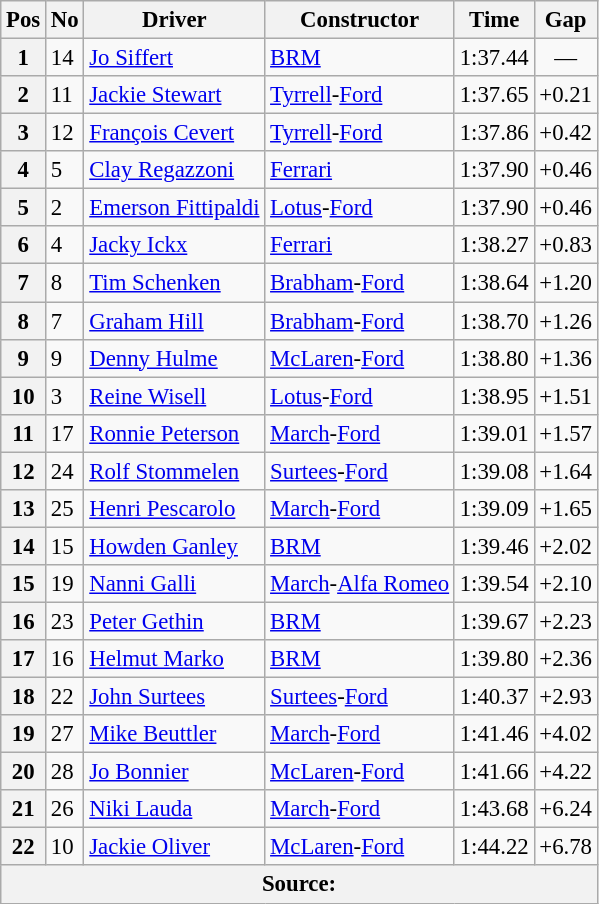<table class="wikitable sortable" style="font-size: 95%">
<tr>
<th>Pos</th>
<th>No</th>
<th>Driver</th>
<th>Constructor</th>
<th>Time</th>
<th>Gap</th>
</tr>
<tr>
<th>1</th>
<td>14</td>
<td> <a href='#'>Jo Siffert</a></td>
<td><a href='#'>BRM</a></td>
<td>1:37.44</td>
<td align="center">—</td>
</tr>
<tr>
<th>2</th>
<td>11</td>
<td> <a href='#'>Jackie Stewart</a></td>
<td><a href='#'>Tyrrell</a>-<a href='#'>Ford</a></td>
<td>1:37.65</td>
<td>+0.21</td>
</tr>
<tr>
<th>3</th>
<td>12</td>
<td> <a href='#'>François Cevert</a></td>
<td><a href='#'>Tyrrell</a>-<a href='#'>Ford</a></td>
<td>1:37.86</td>
<td>+0.42</td>
</tr>
<tr>
<th>4</th>
<td>5</td>
<td> <a href='#'>Clay Regazzoni</a></td>
<td><a href='#'>Ferrari</a></td>
<td>1:37.90</td>
<td>+0.46</td>
</tr>
<tr>
<th>5</th>
<td>2</td>
<td> <a href='#'>Emerson Fittipaldi</a></td>
<td><a href='#'>Lotus</a>-<a href='#'>Ford</a></td>
<td>1:37.90</td>
<td>+0.46</td>
</tr>
<tr>
<th>6</th>
<td>4</td>
<td> <a href='#'>Jacky Ickx</a></td>
<td><a href='#'>Ferrari</a></td>
<td>1:38.27</td>
<td>+0.83</td>
</tr>
<tr>
<th>7</th>
<td>8</td>
<td> <a href='#'>Tim Schenken</a></td>
<td><a href='#'>Brabham</a>-<a href='#'>Ford</a></td>
<td>1:38.64</td>
<td>+1.20</td>
</tr>
<tr>
<th>8</th>
<td>7</td>
<td> <a href='#'>Graham Hill</a></td>
<td><a href='#'>Brabham</a>-<a href='#'>Ford</a></td>
<td>1:38.70</td>
<td>+1.26</td>
</tr>
<tr>
<th>9</th>
<td>9</td>
<td> <a href='#'>Denny Hulme</a></td>
<td><a href='#'>McLaren</a>-<a href='#'>Ford</a></td>
<td>1:38.80</td>
<td>+1.36</td>
</tr>
<tr>
<th>10</th>
<td>3</td>
<td> <a href='#'>Reine Wisell</a></td>
<td><a href='#'>Lotus</a>-<a href='#'>Ford</a></td>
<td>1:38.95</td>
<td>+1.51</td>
</tr>
<tr>
<th>11</th>
<td>17</td>
<td> <a href='#'>Ronnie Peterson</a></td>
<td><a href='#'>March</a>-<a href='#'>Ford</a></td>
<td>1:39.01</td>
<td>+1.57</td>
</tr>
<tr>
<th>12</th>
<td>24</td>
<td> <a href='#'>Rolf Stommelen</a></td>
<td><a href='#'>Surtees</a>-<a href='#'>Ford</a></td>
<td>1:39.08</td>
<td>+1.64</td>
</tr>
<tr>
<th>13</th>
<td>25</td>
<td> <a href='#'>Henri Pescarolo</a></td>
<td><a href='#'>March</a>-<a href='#'>Ford</a></td>
<td>1:39.09</td>
<td>+1.65</td>
</tr>
<tr>
<th>14</th>
<td>15</td>
<td> <a href='#'>Howden Ganley</a></td>
<td><a href='#'>BRM</a></td>
<td>1:39.46</td>
<td>+2.02</td>
</tr>
<tr>
<th>15</th>
<td>19</td>
<td> <a href='#'>Nanni Galli</a></td>
<td><a href='#'>March</a>-<a href='#'>Alfa Romeo</a></td>
<td>1:39.54</td>
<td>+2.10</td>
</tr>
<tr>
<th>16</th>
<td>23</td>
<td> <a href='#'>Peter Gethin</a></td>
<td><a href='#'>BRM</a></td>
<td>1:39.67</td>
<td>+2.23</td>
</tr>
<tr>
<th>17</th>
<td>16</td>
<td> <a href='#'>Helmut Marko</a></td>
<td><a href='#'>BRM</a></td>
<td>1:39.80</td>
<td>+2.36</td>
</tr>
<tr>
<th>18</th>
<td>22</td>
<td> <a href='#'>John Surtees</a></td>
<td><a href='#'>Surtees</a>-<a href='#'>Ford</a></td>
<td>1:40.37</td>
<td>+2.93</td>
</tr>
<tr>
<th>19</th>
<td>27</td>
<td> <a href='#'>Mike Beuttler</a></td>
<td><a href='#'>March</a>-<a href='#'>Ford</a></td>
<td>1:41.46</td>
<td>+4.02</td>
</tr>
<tr>
<th>20</th>
<td>28</td>
<td> <a href='#'>Jo Bonnier</a></td>
<td><a href='#'>McLaren</a>-<a href='#'>Ford</a></td>
<td>1:41.66</td>
<td>+4.22</td>
</tr>
<tr>
<th>21</th>
<td>26</td>
<td> <a href='#'>Niki Lauda</a></td>
<td><a href='#'>March</a>-<a href='#'>Ford</a></td>
<td>1:43.68</td>
<td>+6.24</td>
</tr>
<tr>
<th>22</th>
<td>10</td>
<td> <a href='#'>Jackie Oliver</a></td>
<td><a href='#'>McLaren</a>-<a href='#'>Ford</a></td>
<td>1:44.22</td>
<td>+6.78</td>
</tr>
<tr>
<th colspan=6>Source:</th>
</tr>
</table>
